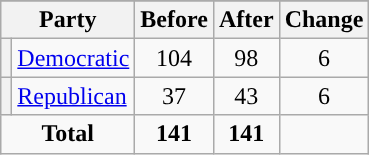<table class="wikitable" style="text-align:center;">
<tr>
</tr>
<tr>
<th colspan=2>Party</th>
<th>Before</th>
<th>After</th>
<th>Change</th>
</tr>
<tr>
<th style="background-color:"></th>
<td style="text-align:left;"><a href='#'>Democratic</a></td>
<td>104</td>
<td>98</td>
<td> 6</td>
</tr>
<tr>
<th style="background-color:"></th>
<td style="text-align:left;"><a href='#'>Republican</a></td>
<td>37</td>
<td>43</td>
<td> 6</td>
</tr>
<tr>
<td colspan=2><strong>Total</strong></td>
<td><strong>141</strong></td>
<td><strong>141</strong></td>
<td></td>
</tr>
</table>
